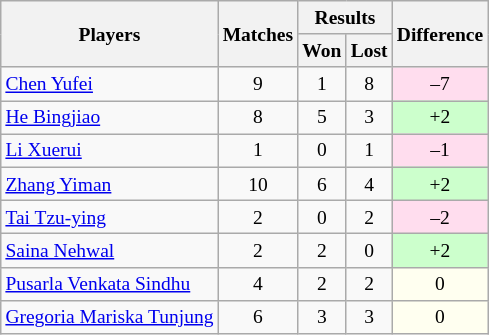<table class=wikitable style="text-align:center; font-size:small">
<tr>
<th rowspan="2">Players</th>
<th rowspan="2">Matches</th>
<th colspan="2">Results</th>
<th rowspan="2">Difference</th>
</tr>
<tr>
<th>Won</th>
<th>Lost</th>
</tr>
<tr>
<td align="left"> <a href='#'>Chen Yufei</a></td>
<td>9</td>
<td>1</td>
<td>8</td>
<td bgcolor="#ffddee">–7</td>
</tr>
<tr>
<td align="left"> <a href='#'>He Bingjiao</a></td>
<td>8</td>
<td>5</td>
<td>3</td>
<td bgcolor="#ccffcc">+2</td>
</tr>
<tr>
<td align="left"> <a href='#'>Li Xuerui</a></td>
<td>1</td>
<td>0</td>
<td>1</td>
<td bgcolor="#ffddee">–1</td>
</tr>
<tr>
<td align="left"> <a href='#'>Zhang Yiman</a></td>
<td>10</td>
<td>6</td>
<td>4</td>
<td bgcolor="#ccffcc">+2</td>
</tr>
<tr>
<td align="left"> <a href='#'>Tai Tzu-ying</a></td>
<td>2</td>
<td>0</td>
<td>2</td>
<td bgcolor="#ffddee">–2</td>
</tr>
<tr>
<td align="left"> <a href='#'>Saina Nehwal</a></td>
<td>2</td>
<td>2</td>
<td>0</td>
<td bgcolor="#ccffcc">+2</td>
</tr>
<tr>
<td align="left"> <a href='#'>Pusarla Venkata Sindhu</a></td>
<td>4</td>
<td>2</td>
<td>2</td>
<td bgcolor="#fffff0">0</td>
</tr>
<tr>
<td align="left"> <a href='#'>Gregoria Mariska Tunjung</a></td>
<td>6</td>
<td>3</td>
<td>3</td>
<td bgcolor="#fffff0">0</td>
</tr>
</table>
